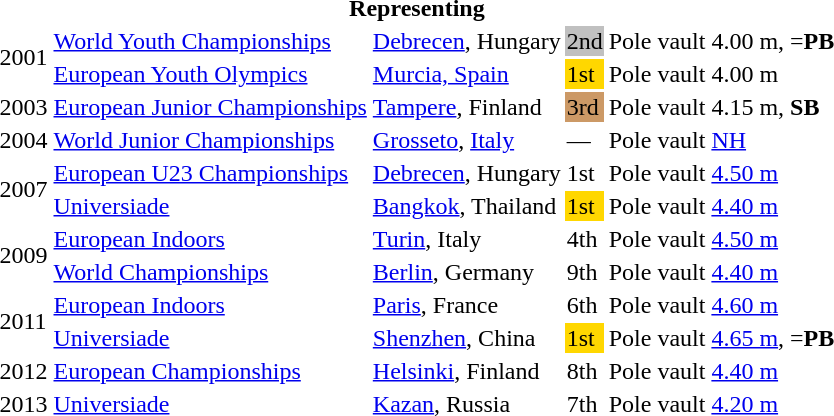<table>
<tr>
<th colspan="6">Representing </th>
</tr>
<tr>
<td rowspan=2>2001</td>
<td><a href='#'>World Youth Championships</a></td>
<td><a href='#'>Debrecen</a>, Hungary</td>
<td style="background:silver">2nd</td>
<td>Pole vault</td>
<td>4.00 m, =<strong>PB</strong></td>
</tr>
<tr>
<td><a href='#'>European Youth Olympics</a></td>
<td><a href='#'>Murcia, Spain</a></td>
<td bgcolor=gold>1st</td>
<td>Pole vault</td>
<td>4.00 m</td>
</tr>
<tr>
<td>2003</td>
<td><a href='#'>European Junior Championships</a></td>
<td><a href='#'>Tampere</a>, Finland</td>
<td style="background:#cc9966">3rd</td>
<td>Pole vault</td>
<td>4.15 m, <strong>SB</strong></td>
</tr>
<tr>
<td>2004</td>
<td><a href='#'>World Junior Championships</a></td>
<td><a href='#'>Grosseto</a>, <a href='#'>Italy</a></td>
<td>—</td>
<td>Pole vault</td>
<td><a href='#'>NH</a></td>
</tr>
<tr>
<td rowspan="2">2007</td>
<td><a href='#'>European U23 Championships</a></td>
<td><a href='#'>Debrecen</a>, Hungary</td>
<td style="background:#gold">1st</td>
<td>Pole vault</td>
<td><a href='#'>4.50 m</a></td>
</tr>
<tr>
<td><a href='#'>Universiade</a></td>
<td><a href='#'>Bangkok</a>, Thailand</td>
<td style="background:gold">1st</td>
<td>Pole vault</td>
<td><a href='#'>4.40 m</a></td>
</tr>
<tr>
<td rowspan="2">2009</td>
<td><a href='#'>European Indoors</a></td>
<td><a href='#'>Turin</a>, Italy</td>
<td>4th</td>
<td>Pole vault</td>
<td><a href='#'>4.50 m</a></td>
</tr>
<tr>
<td><a href='#'>World Championships</a></td>
<td><a href='#'>Berlin</a>, Germany</td>
<td>9th</td>
<td>Pole vault</td>
<td><a href='#'>4.40 m</a></td>
</tr>
<tr>
<td rowspan="2">2011</td>
<td><a href='#'>European Indoors</a></td>
<td><a href='#'>Paris</a>, France</td>
<td>6th</td>
<td>Pole vault</td>
<td><a href='#'>4.60 m</a></td>
</tr>
<tr>
<td><a href='#'>Universiade</a></td>
<td><a href='#'>Shenzhen</a>, China</td>
<td style="background:gold">1st</td>
<td>Pole vault</td>
<td><a href='#'>4.65 m</a>, =<strong>PB</strong></td>
</tr>
<tr>
<td>2012</td>
<td><a href='#'>European Championships</a></td>
<td><a href='#'>Helsinki</a>, Finland</td>
<td>8th</td>
<td>Pole vault</td>
<td><a href='#'>4.40 m</a></td>
</tr>
<tr>
<td>2013</td>
<td><a href='#'>Universiade</a></td>
<td><a href='#'>Kazan</a>, Russia</td>
<td>7th</td>
<td>Pole vault</td>
<td><a href='#'>4.20 m</a></td>
</tr>
</table>
